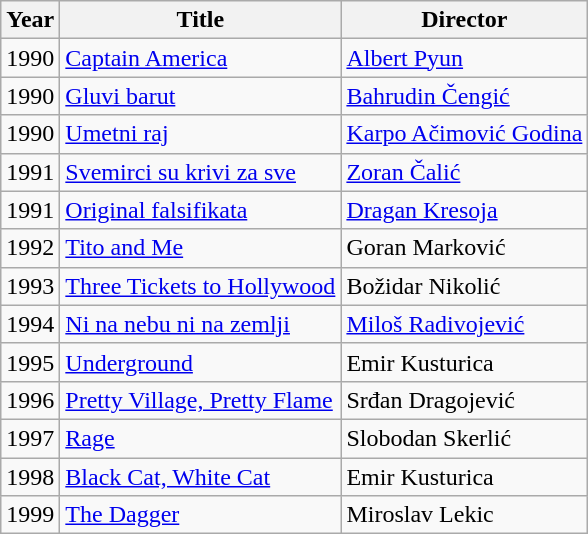<table class="wikitable">
<tr>
<th>Year</th>
<th>Title</th>
<th>Director</th>
</tr>
<tr>
<td>1990</td>
<td><a href='#'>Captain America</a></td>
<td><a href='#'>Albert Pyun</a></td>
</tr>
<tr>
<td>1990</td>
<td><a href='#'>Gluvi barut</a></td>
<td><a href='#'>Bahrudin Čengić</a></td>
</tr>
<tr>
<td>1990</td>
<td><a href='#'>Umetni raj</a></td>
<td><a href='#'>Karpo Ačimović Godina</a></td>
</tr>
<tr>
<td>1991</td>
<td><a href='#'>Svemirci su krivi za sve</a></td>
<td><a href='#'>Zoran Čalić</a></td>
</tr>
<tr>
<td>1991</td>
<td><a href='#'>Original falsifikata</a></td>
<td><a href='#'>Dragan Kresoja</a></td>
</tr>
<tr>
<td>1992</td>
<td><a href='#'>Tito and Me</a></td>
<td>Goran Marković</td>
</tr>
<tr>
<td>1993</td>
<td><a href='#'>Three Tickets to Hollywood</a></td>
<td>Božidar Nikolić</td>
</tr>
<tr>
<td>1994</td>
<td><a href='#'>Ni na nebu ni na zemlji</a></td>
<td><a href='#'>Miloš Radivojević</a></td>
</tr>
<tr>
<td>1995</td>
<td><a href='#'>Underground</a></td>
<td>Emir Kusturica</td>
</tr>
<tr>
<td>1996</td>
<td><a href='#'>Pretty Village, Pretty Flame</a></td>
<td>Srđan Dragojević</td>
</tr>
<tr>
<td>1997</td>
<td><a href='#'>Rage</a></td>
<td>Slobodan Skerlić</td>
</tr>
<tr>
<td>1998</td>
<td><a href='#'>Black Cat, White Cat</a></td>
<td>Emir Kusturica</td>
</tr>
<tr>
<td>1999</td>
<td><a href='#'>The Dagger</a></td>
<td>Miroslav Lekic</td>
</tr>
</table>
